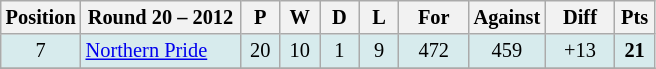<table class="wikitable" style="text-align:center; font-size:85%;">
<tr>
<th width=40 abbr="Position">Position</th>
<th width=100>Round 20 – 2012</th>
<th width=20 abbr="Played">P</th>
<th width=20 abbr="Won">W</th>
<th width=20 abbr="Drawn">D</th>
<th width=20 abbr="Lost">L</th>
<th width=40 abbr="Points for">For</th>
<th width=40 abbr="Points against">Against</th>
<th width=40 abbr="Points difference">Diff</th>
<th width=20 abbr="Points">Pts</th>
</tr>
<tr style="background: #d7ebed;">
<td>7</td>
<td style="text-align:left;"> <a href='#'>Northern Pride</a></td>
<td>20</td>
<td>10</td>
<td>1</td>
<td>9</td>
<td>472</td>
<td>459</td>
<td>+13</td>
<td><strong>21</strong></td>
</tr>
<tr>
</tr>
</table>
